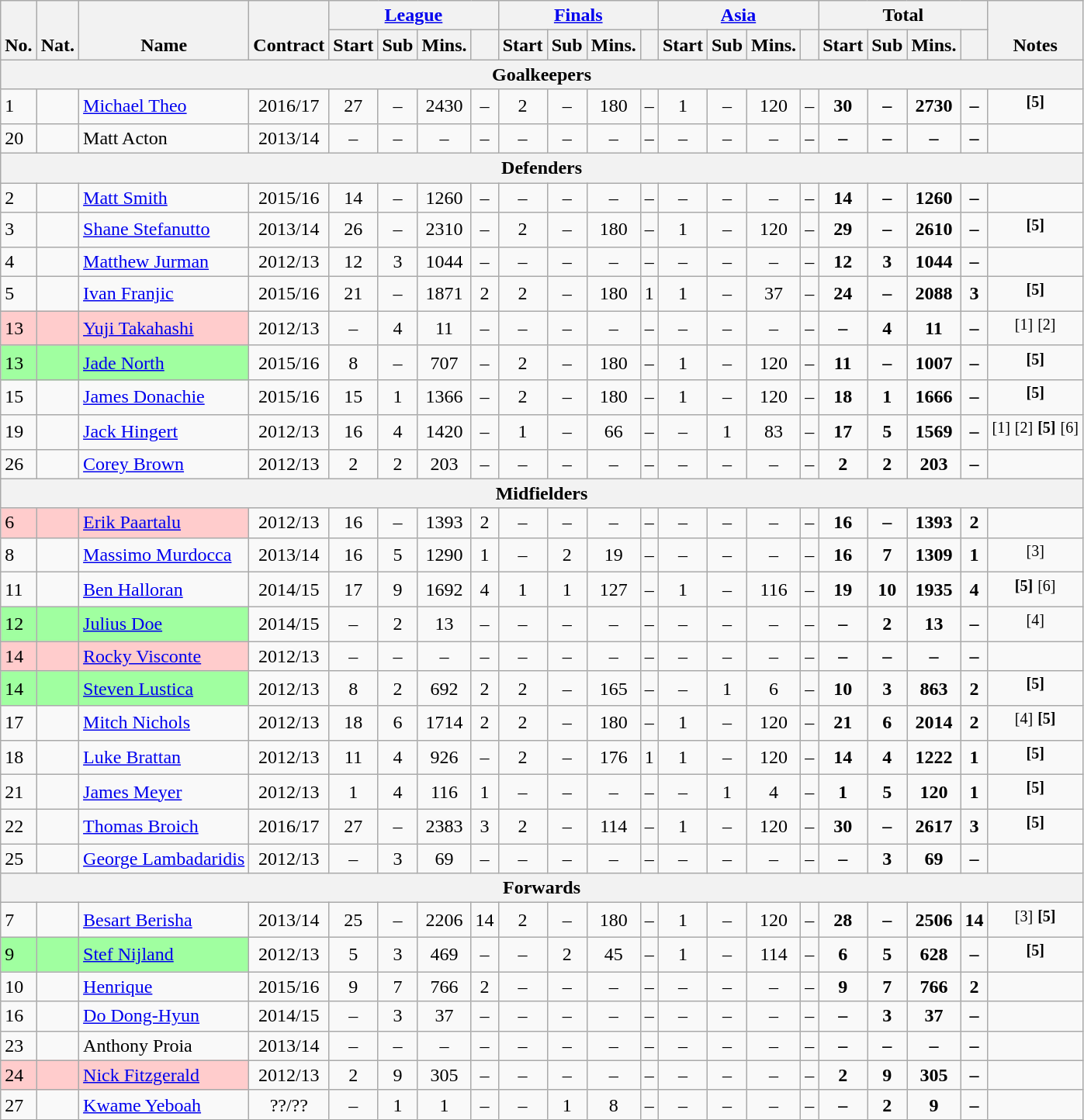<table class="wikitable" style="text-align:center">
<tr>
<th rowspan="2" style="vertical-align:bottom;">No.</th>
<th rowspan="2" style="vertical-align:bottom;">Nat.</th>
<th rowspan="2" style="vertical-align:bottom;">Name</th>
<th rowspan="2" style="vertical-align:bottom;">Contract</th>
<th colspan="4" style="width:85px;"><a href='#'>League</a></th>
<th colspan="4" style="width:85px;"><a href='#'>Finals</a></th>
<th colspan="4" style="width:85px;"><a href='#'>Asia</a></th>
<th colspan="4" style="width:85px;">Total</th>
<th rowspan="2" style="vertical-align:bottom;">Notes</th>
</tr>
<tr>
<th>Start</th>
<th>Sub</th>
<th>Mins.</th>
<th> </th>
<th>Start</th>
<th>Sub</th>
<th>Mins.</th>
<th> </th>
<th>Start</th>
<th>Sub</th>
<th>Mins.</th>
<th> </th>
<th>Start</th>
<th>Sub</th>
<th>Mins.</th>
<th> </th>
</tr>
<tr>
<th colspan=24>Goalkeepers</th>
</tr>
<tr>
<td align="left">1</td>
<td align="left"></td>
<td align="left"><a href='#'>Michael Theo</a></td>
<td>2016/17</td>
<td>27</td>
<td>–</td>
<td>2430</td>
<td>–</td>
<td>2</td>
<td>–</td>
<td>180</td>
<td>–</td>
<td>1</td>
<td>–</td>
<td>120</td>
<td>–</td>
<td><strong>30</strong></td>
<td><strong>–</strong></td>
<td><strong>2730</strong></td>
<td><strong>–</strong></td>
<td><sup><strong>[5]</strong></sup></td>
</tr>
<tr>
<td align="left">20</td>
<td align="left"></td>
<td align="left">Matt Acton</td>
<td>2013/14</td>
<td>–</td>
<td>–</td>
<td>–</td>
<td>–</td>
<td>–</td>
<td>–</td>
<td>–</td>
<td>–</td>
<td>–</td>
<td>–</td>
<td>–</td>
<td>–</td>
<td><strong>–</strong></td>
<td><strong>–</strong></td>
<td><strong>–</strong></td>
<td><strong>–</strong></td>
<td></td>
</tr>
<tr>
<th colspan=24>Defenders</th>
</tr>
<tr>
<td align="left">2</td>
<td align="left"></td>
<td align="left"><a href='#'>Matt Smith</a></td>
<td>2015/16</td>
<td>14</td>
<td>–</td>
<td>1260</td>
<td>–</td>
<td>–</td>
<td>–</td>
<td>–</td>
<td>–</td>
<td>–</td>
<td>–</td>
<td>–</td>
<td>–</td>
<td><strong>14</strong></td>
<td><strong>–</strong></td>
<td><strong>1260</strong></td>
<td><strong>–</strong></td>
<td></td>
</tr>
<tr>
<td align="left">3</td>
<td align="left"></td>
<td align="left"><a href='#'>Shane Stefanutto</a></td>
<td>2013/14</td>
<td>26</td>
<td>–</td>
<td>2310</td>
<td>–</td>
<td>2</td>
<td>–</td>
<td>180</td>
<td>–</td>
<td>1</td>
<td>–</td>
<td>120</td>
<td>–</td>
<td><strong>29</strong></td>
<td><strong>–</strong></td>
<td><strong>2610</strong></td>
<td><strong>–</strong></td>
<td><sup><strong>[5]</strong></sup></td>
</tr>
<tr>
<td align="left">4</td>
<td align="left"></td>
<td align="left"><a href='#'>Matthew Jurman</a></td>
<td>2012/13</td>
<td>12</td>
<td>3</td>
<td>1044</td>
<td>–</td>
<td>–</td>
<td>–</td>
<td>–</td>
<td>–</td>
<td>–</td>
<td>–</td>
<td>–</td>
<td>–</td>
<td><strong>12</strong></td>
<td><strong>3</strong></td>
<td><strong>1044</strong></td>
<td><strong>–</strong></td>
<td></td>
</tr>
<tr>
<td align="left">5</td>
<td align="left"></td>
<td align="left"><a href='#'>Ivan Franjic</a></td>
<td>2015/16</td>
<td>21</td>
<td>–</td>
<td>1871</td>
<td>2</td>
<td>2</td>
<td>–</td>
<td>180</td>
<td>1</td>
<td>1</td>
<td>–</td>
<td>37</td>
<td>–</td>
<td><strong>24</strong></td>
<td><strong>–</strong></td>
<td><strong>2088</strong></td>
<td><strong>3</strong></td>
<td><sup><strong>[5]</strong></sup></td>
</tr>
<tr>
<td align="left" style="background:#FFCCCC;">13</td>
<td align="left" style="background:#FFCCCC;"></td>
<td align="left" style="background:#FFCCCC;"><a href='#'>Yuji Takahashi</a></td>
<td>2012/13</td>
<td>–</td>
<td>4</td>
<td>11</td>
<td>–</td>
<td>–</td>
<td>–</td>
<td>–</td>
<td>–</td>
<td>–</td>
<td>–</td>
<td>–</td>
<td>–</td>
<td><strong>–</strong></td>
<td><strong>4</strong></td>
<td><strong>11</strong></td>
<td><strong>–</strong></td>
<td><sup>[1]</sup> <sup>[2]</sup></td>
</tr>
<tr>
<td align="left" style="background:#a0ffa0;">13</td>
<td align="left" style="background:#a0ffa0;"></td>
<td align="left" style="background:#a0ffa0;"><a href='#'>Jade North</a></td>
<td>2015/16</td>
<td>8</td>
<td>–</td>
<td>707</td>
<td>–</td>
<td>2</td>
<td>–</td>
<td>180</td>
<td>–</td>
<td>1</td>
<td>–</td>
<td>120</td>
<td>–</td>
<td><strong>11</strong></td>
<td><strong>–</strong></td>
<td><strong>1007</strong></td>
<td><strong>–</strong></td>
<td><sup><strong>[5]</strong></sup></td>
</tr>
<tr>
<td align="left">15</td>
<td align="left"></td>
<td align="left"><a href='#'>James Donachie</a></td>
<td>2015/16</td>
<td>15</td>
<td>1</td>
<td>1366</td>
<td>–</td>
<td>2</td>
<td>–</td>
<td>180</td>
<td>–</td>
<td>1</td>
<td>–</td>
<td>120</td>
<td>–</td>
<td><strong>18</strong></td>
<td><strong>1</strong></td>
<td><strong>1666</strong></td>
<td><strong>–</strong></td>
<td><sup><strong>[5]</strong></sup></td>
</tr>
<tr>
<td align="left">19</td>
<td align="left"></td>
<td align="left"><a href='#'>Jack Hingert</a></td>
<td>2012/13</td>
<td>16</td>
<td>4</td>
<td>1420</td>
<td>–</td>
<td>1</td>
<td>–</td>
<td>66</td>
<td>–</td>
<td>–</td>
<td>1</td>
<td>83</td>
<td>–</td>
<td><strong>17</strong></td>
<td><strong>5</strong></td>
<td><strong>1569</strong></td>
<td><strong>–</strong></td>
<td><sup>[1]</sup> <sup>[2]</sup> <sup><strong>[5]</strong></sup> <sup>[6]</sup></td>
</tr>
<tr>
<td align="left">26</td>
<td align="left"></td>
<td align="left"><a href='#'>Corey Brown</a></td>
<td>2012/13</td>
<td>2</td>
<td>2</td>
<td>203</td>
<td>–</td>
<td>–</td>
<td>–</td>
<td>–</td>
<td>–</td>
<td>–</td>
<td>–</td>
<td>–</td>
<td>–</td>
<td><strong>2</strong></td>
<td><strong>2</strong></td>
<td><strong>203</strong></td>
<td><strong>–</strong></td>
<td></td>
</tr>
<tr>
<th colspan=24>Midfielders</th>
</tr>
<tr>
<td align="left" style="background:#FFCCCC;">6</td>
<td align="left" style="background:#FFCCCC;"></td>
<td align="left" style="background:#FFCCCC;"><a href='#'>Erik Paartalu</a></td>
<td>2012/13</td>
<td>16</td>
<td>–</td>
<td>1393</td>
<td>2</td>
<td>–</td>
<td>–</td>
<td>–</td>
<td>–</td>
<td>–</td>
<td>–</td>
<td>–</td>
<td>–</td>
<td><strong>16</strong></td>
<td><strong>–</strong></td>
<td><strong>1393</strong></td>
<td><strong>2</strong></td>
<td></td>
</tr>
<tr>
<td align="left">8</td>
<td align="left"></td>
<td align="left"><a href='#'>Massimo Murdocca</a></td>
<td>2013/14</td>
<td>16</td>
<td>5</td>
<td>1290</td>
<td>1</td>
<td>–</td>
<td>2</td>
<td>19</td>
<td>–</td>
<td>–</td>
<td>–</td>
<td>–</td>
<td>–</td>
<td><strong>16</strong></td>
<td><strong>7</strong></td>
<td><strong>1309</strong></td>
<td><strong>1</strong></td>
<td><sup>[3]</sup></td>
</tr>
<tr>
<td align="left">11</td>
<td align="left"></td>
<td align="left"><a href='#'>Ben Halloran</a></td>
<td>2014/15</td>
<td>17</td>
<td>9</td>
<td>1692</td>
<td>4</td>
<td>1</td>
<td>1</td>
<td>127</td>
<td>–</td>
<td>1</td>
<td>–</td>
<td>116</td>
<td>–</td>
<td><strong>19</strong></td>
<td><strong>10</strong></td>
<td><strong>1935</strong></td>
<td><strong>4</strong></td>
<td><sup><strong>[5]</strong></sup> <sup>[6]</sup></td>
</tr>
<tr>
<td align="left" style="background:#a0ffa0;">12</td>
<td align="left" style="background:#a0ffa0;"></td>
<td align="left" style="background:#a0ffa0;"><a href='#'>Julius Doe</a></td>
<td>2014/15</td>
<td>–</td>
<td>2</td>
<td>13</td>
<td>–</td>
<td>–</td>
<td>–</td>
<td>–</td>
<td>–</td>
<td>–</td>
<td>–</td>
<td>–</td>
<td>–</td>
<td><strong>–</strong></td>
<td><strong>2</strong></td>
<td><strong>13</strong></td>
<td><strong>–</strong></td>
<td><sup>[4]</sup></td>
</tr>
<tr>
<td align="left" style="background:#FFCCCC;">14</td>
<td align="left" style="background:#FFCCCC;"></td>
<td align="left" style="background:#FFCCCC;"><a href='#'>Rocky Visconte</a></td>
<td>2012/13</td>
<td>–</td>
<td>–</td>
<td>–</td>
<td>–</td>
<td>–</td>
<td>–</td>
<td>–</td>
<td>–</td>
<td>–</td>
<td>–</td>
<td>–</td>
<td>–</td>
<td><strong>–</strong></td>
<td><strong>–</strong></td>
<td><strong>–</strong></td>
<td><strong>–</strong></td>
<td></td>
</tr>
<tr>
<td align="left" style="background:#a0ffa0;">14</td>
<td align="left" style="background:#a0ffa0;"></td>
<td align="left" style="background:#a0ffa0;"><a href='#'>Steven Lustica</a></td>
<td>2012/13</td>
<td>8</td>
<td>2</td>
<td>692</td>
<td>2</td>
<td>2</td>
<td>–</td>
<td>165</td>
<td>–</td>
<td>–</td>
<td>1</td>
<td>6</td>
<td>–</td>
<td><strong>10</strong></td>
<td><strong>3</strong></td>
<td><strong>863</strong></td>
<td><strong>2</strong></td>
<td><sup><strong>[5]</strong></sup></td>
</tr>
<tr>
<td align="left">17</td>
<td align="left"></td>
<td align="left"><a href='#'>Mitch Nichols</a></td>
<td>2012/13</td>
<td>18</td>
<td>6</td>
<td>1714</td>
<td>2</td>
<td>2</td>
<td>–</td>
<td>180</td>
<td>–</td>
<td>1</td>
<td>–</td>
<td>120</td>
<td>–</td>
<td><strong>21</strong></td>
<td><strong>6</strong></td>
<td><strong>2014</strong></td>
<td><strong>2</strong></td>
<td><sup>[4]</sup> <sup><strong>[5]</strong></sup></td>
</tr>
<tr>
<td align="left">18</td>
<td align="left"></td>
<td align="left"><a href='#'>Luke Brattan</a></td>
<td>2012/13</td>
<td>11</td>
<td>4</td>
<td>926</td>
<td>–</td>
<td>2</td>
<td>–</td>
<td>176</td>
<td>1</td>
<td>1</td>
<td>–</td>
<td>120</td>
<td>–</td>
<td><strong>14</strong></td>
<td><strong>4</strong></td>
<td><strong>1222</strong></td>
<td><strong>1</strong></td>
<td><sup><strong>[5]</strong></sup></td>
</tr>
<tr>
<td align="left">21</td>
<td align="left"></td>
<td align="left"><a href='#'>James Meyer</a></td>
<td>2012/13</td>
<td>1</td>
<td>4</td>
<td>116</td>
<td>1</td>
<td>–</td>
<td>–</td>
<td>–</td>
<td>–</td>
<td>–</td>
<td>1</td>
<td>4</td>
<td>–</td>
<td><strong>1</strong></td>
<td><strong>5</strong></td>
<td><strong>120</strong></td>
<td><strong>1</strong></td>
<td><sup><strong>[5]</strong></sup></td>
</tr>
<tr>
<td align="left">22</td>
<td align="left"></td>
<td align="left"><a href='#'>Thomas Broich</a></td>
<td>2016/17</td>
<td>27</td>
<td>–</td>
<td>2383</td>
<td>3</td>
<td>2</td>
<td>–</td>
<td>114</td>
<td>–</td>
<td>1</td>
<td>–</td>
<td>120</td>
<td>–</td>
<td><strong>30</strong></td>
<td><strong>–</strong></td>
<td><strong>2617</strong></td>
<td><strong>3</strong></td>
<td><sup><strong>[5]</strong></sup></td>
</tr>
<tr>
<td align="left">25</td>
<td align="left"></td>
<td align="left"><a href='#'>George Lambadaridis</a></td>
<td>2012/13</td>
<td>–</td>
<td>3</td>
<td>69</td>
<td>–</td>
<td>–</td>
<td>–</td>
<td>–</td>
<td>–</td>
<td>–</td>
<td>–</td>
<td>–</td>
<td>–</td>
<td><strong>–</strong></td>
<td><strong>3</strong></td>
<td><strong>69</strong></td>
<td><strong>–</strong></td>
<td></td>
</tr>
<tr>
<th colspan=24>Forwards</th>
</tr>
<tr>
<td align="left">7</td>
<td align="left"></td>
<td align="left"><a href='#'>Besart Berisha</a></td>
<td>2013/14</td>
<td>25</td>
<td>–</td>
<td>2206</td>
<td>14</td>
<td>2</td>
<td>–</td>
<td>180</td>
<td>–</td>
<td>1</td>
<td>–</td>
<td>120</td>
<td>–</td>
<td><strong>28</strong></td>
<td><strong>–</strong></td>
<td><strong>2506</strong></td>
<td><strong>14</strong></td>
<td><sup>[3]</sup> <sup><strong>[5]</strong></sup></td>
</tr>
<tr>
<td align="left" style="background:#a0ffa0;">9</td>
<td align="left" style="background:#a0ffa0;"></td>
<td align="left" style="background:#a0ffa0;"><a href='#'>Stef Nijland</a></td>
<td>2012/13</td>
<td>5</td>
<td>3</td>
<td>469</td>
<td>–</td>
<td>–</td>
<td>2</td>
<td>45</td>
<td>–</td>
<td>1</td>
<td>–</td>
<td>114</td>
<td>–</td>
<td><strong>6</strong></td>
<td><strong>5</strong></td>
<td><strong>628</strong></td>
<td><strong>–</strong></td>
<td><sup><strong>[5]</strong></sup></td>
</tr>
<tr>
<td align="left">10</td>
<td align="left"></td>
<td align="left"><a href='#'>Henrique</a></td>
<td>2015/16</td>
<td>9</td>
<td>7</td>
<td>766</td>
<td>2</td>
<td>–</td>
<td>–</td>
<td>–</td>
<td>–</td>
<td>–</td>
<td>–</td>
<td>–</td>
<td>–</td>
<td><strong>9</strong></td>
<td><strong>7</strong></td>
<td><strong>766</strong></td>
<td><strong>2</strong></td>
<td></td>
</tr>
<tr>
<td align="left">16</td>
<td align="left"></td>
<td align="left"><a href='#'>Do Dong-Hyun</a></td>
<td>2014/15</td>
<td>–</td>
<td>3</td>
<td>37</td>
<td>–</td>
<td>–</td>
<td>–</td>
<td>–</td>
<td>–</td>
<td>–</td>
<td>–</td>
<td>–</td>
<td>–</td>
<td><strong>–</strong></td>
<td><strong>3</strong></td>
<td><strong>37</strong></td>
<td><strong>–</strong></td>
<td></td>
</tr>
<tr>
<td align="left">23</td>
<td align="left"></td>
<td align="left">Anthony Proia</td>
<td>2013/14</td>
<td>–</td>
<td>–</td>
<td>–</td>
<td>–</td>
<td>–</td>
<td>–</td>
<td>–</td>
<td>–</td>
<td>–</td>
<td>–</td>
<td>–</td>
<td>–</td>
<td><strong>–</strong></td>
<td><strong>–</strong></td>
<td><strong>–</strong></td>
<td><strong>–</strong></td>
<td></td>
</tr>
<tr>
<td align="left" style="background:#FFCCCC;">24</td>
<td align="left" style="background:#FFCCCC;"></td>
<td align="left" style="background:#FFCCCC;"><a href='#'>Nick Fitzgerald</a></td>
<td>2012/13</td>
<td>2</td>
<td>9</td>
<td>305</td>
<td>–</td>
<td>–</td>
<td>–</td>
<td>–</td>
<td>–</td>
<td>–</td>
<td>–</td>
<td>–</td>
<td>–</td>
<td><strong>2</strong></td>
<td><strong>9</strong></td>
<td><strong>305</strong></td>
<td><strong>–</strong></td>
<td></td>
</tr>
<tr>
<td align="left">27</td>
<td align="left"></td>
<td align="left"><a href='#'>Kwame Yeboah</a></td>
<td>??/??</td>
<td>–</td>
<td>1</td>
<td>1</td>
<td>–</td>
<td>–</td>
<td>1</td>
<td>8</td>
<td>–</td>
<td>–</td>
<td>–</td>
<td>–</td>
<td>–</td>
<td><strong>–</strong></td>
<td><strong>2</strong></td>
<td><strong>9</strong></td>
<td><strong>–</strong></td>
<td></td>
</tr>
</table>
